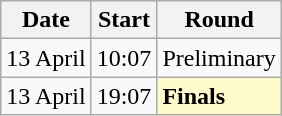<table class=wikitable>
<tr>
<th>Date</th>
<th>Start</th>
<th>Round</th>
</tr>
<tr>
<td>13 April</td>
<td>10:07</td>
<td>Preliminary</td>
</tr>
<tr>
<td>13 April</td>
<td>19:07</td>
<td style=background:lemonchiffon><strong>Finals</strong></td>
</tr>
</table>
